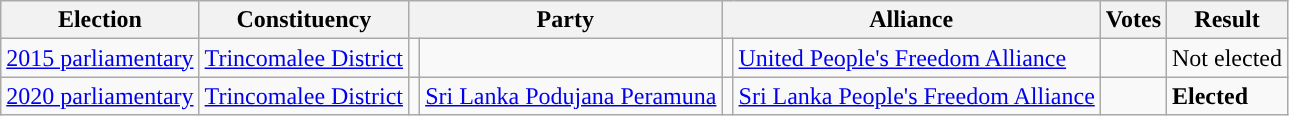<table class="wikitable" style="text-align:left;">
<tr>
<th scope=col>Election</th>
<th scope=col>Constituency</th>
<th scope=col colspan="2">Party</th>
<th scope=col colspan="2">Alliance</th>
<th scope=col>Votes</th>
<th scope=col>Result</th>
</tr>
<tr>
<td><a href='#'>2015 parliamentary</a></td>
<td><a href='#'>Trincomalee District</a></td>
<td></td>
<td></td>
<td style="background:"></td>
<td><a href='#'>United People's Freedom Alliance</a></td>
<td align=right></td>
<td>Not elected</td>
</tr>
<tr>
<td><a href='#'>2020 parliamentary</a></td>
<td><a href='#'>Trincomalee District</a></td>
<td style="background:"></td>
<td><a href='#'>Sri Lanka Podujana Peramuna</a></td>
<td style="background:"></td>
<td><a href='#'>Sri Lanka People's Freedom Alliance</a></td>
<td align=right></td>
<td><strong>Elected</strong></td>
</tr>
</table>
